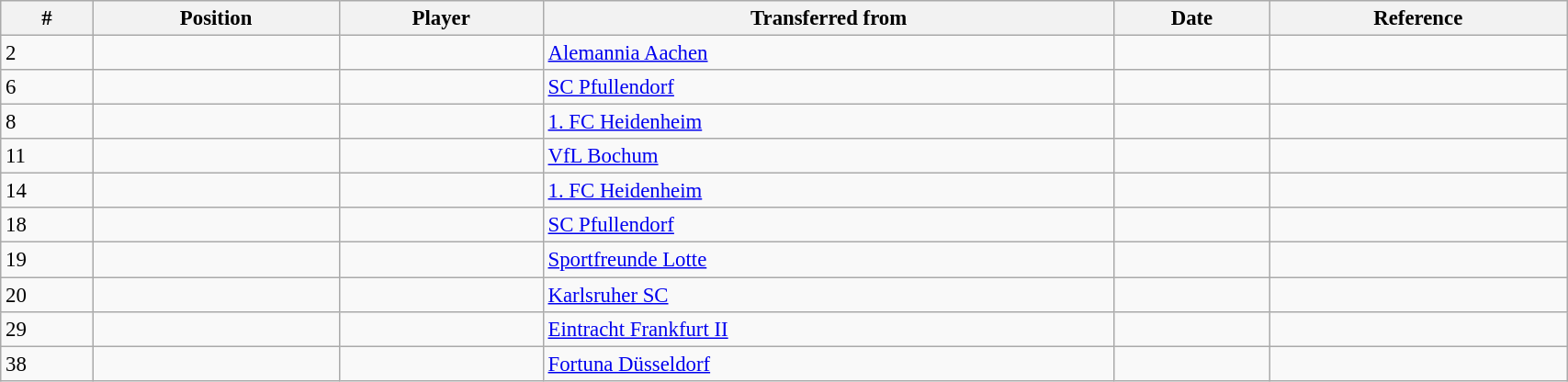<table class="wikitable sortable" style="width:90%; text-align:center; font-size:95%; text-align:left;">
<tr>
<th><strong>#</strong></th>
<th><strong>Position</strong></th>
<th><strong>Player</strong></th>
<th><strong>Transferred from</strong></th>
<th><strong>Date</strong></th>
<th><strong>Reference</strong></th>
</tr>
<tr>
<td>2</td>
<td></td>
<td></td>
<td> <a href='#'>Alemannia Aachen</a></td>
<td></td>
<td></td>
</tr>
<tr>
<td>6</td>
<td></td>
<td></td>
<td> <a href='#'>SC Pfullendorf</a></td>
<td></td>
<td></td>
</tr>
<tr>
<td>8</td>
<td></td>
<td></td>
<td> <a href='#'>1. FC Heidenheim</a></td>
<td></td>
<td></td>
</tr>
<tr>
<td>11</td>
<td></td>
<td></td>
<td> <a href='#'>VfL Bochum</a></td>
<td></td>
<td></td>
</tr>
<tr>
<td>14</td>
<td></td>
<td></td>
<td> <a href='#'>1. FC Heidenheim</a></td>
<td></td>
<td></td>
</tr>
<tr>
<td>18</td>
<td></td>
<td></td>
<td> <a href='#'>SC Pfullendorf</a></td>
<td></td>
<td></td>
</tr>
<tr>
<td>19</td>
<td></td>
<td></td>
<td> <a href='#'>Sportfreunde Lotte</a></td>
<td></td>
<td></td>
</tr>
<tr>
<td>20</td>
<td></td>
<td></td>
<td> <a href='#'>Karlsruher SC</a></td>
<td></td>
<td></td>
</tr>
<tr>
<td>29</td>
<td></td>
<td></td>
<td> <a href='#'>Eintracht Frankfurt II</a></td>
<td></td>
<td></td>
</tr>
<tr>
<td>38</td>
<td></td>
<td></td>
<td> <a href='#'>Fortuna Düsseldorf</a></td>
<td></td>
<td></td>
</tr>
</table>
